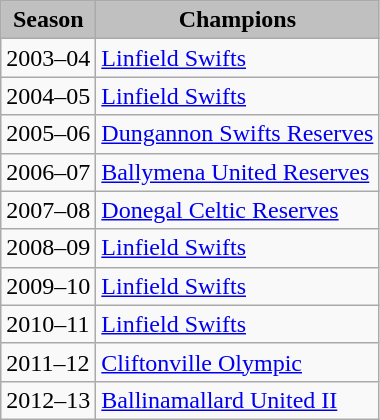<table class="wikitable">
<tr>
<th style="background:silver;">Season</th>
<th style="background:silver;">Champions</th>
</tr>
<tr>
<td>2003–04</td>
<td><a href='#'>Linfield Swifts</a></td>
</tr>
<tr>
<td>2004–05</td>
<td><a href='#'>Linfield Swifts</a></td>
</tr>
<tr>
<td>2005–06</td>
<td><a href='#'>Dungannon Swifts Reserves</a></td>
</tr>
<tr>
<td>2006–07</td>
<td><a href='#'>Ballymena United Reserves</a></td>
</tr>
<tr>
<td>2007–08</td>
<td><a href='#'>Donegal Celtic Reserves</a></td>
</tr>
<tr>
<td>2008–09</td>
<td><a href='#'>Linfield Swifts</a></td>
</tr>
<tr>
<td>2009–10</td>
<td><a href='#'>Linfield Swifts</a></td>
</tr>
<tr>
<td>2010–11</td>
<td><a href='#'>Linfield Swifts</a></td>
</tr>
<tr>
<td>2011–12</td>
<td><a href='#'>Cliftonville Olympic</a></td>
</tr>
<tr>
<td>2012–13</td>
<td><a href='#'>Ballinamallard United II</a></td>
</tr>
</table>
